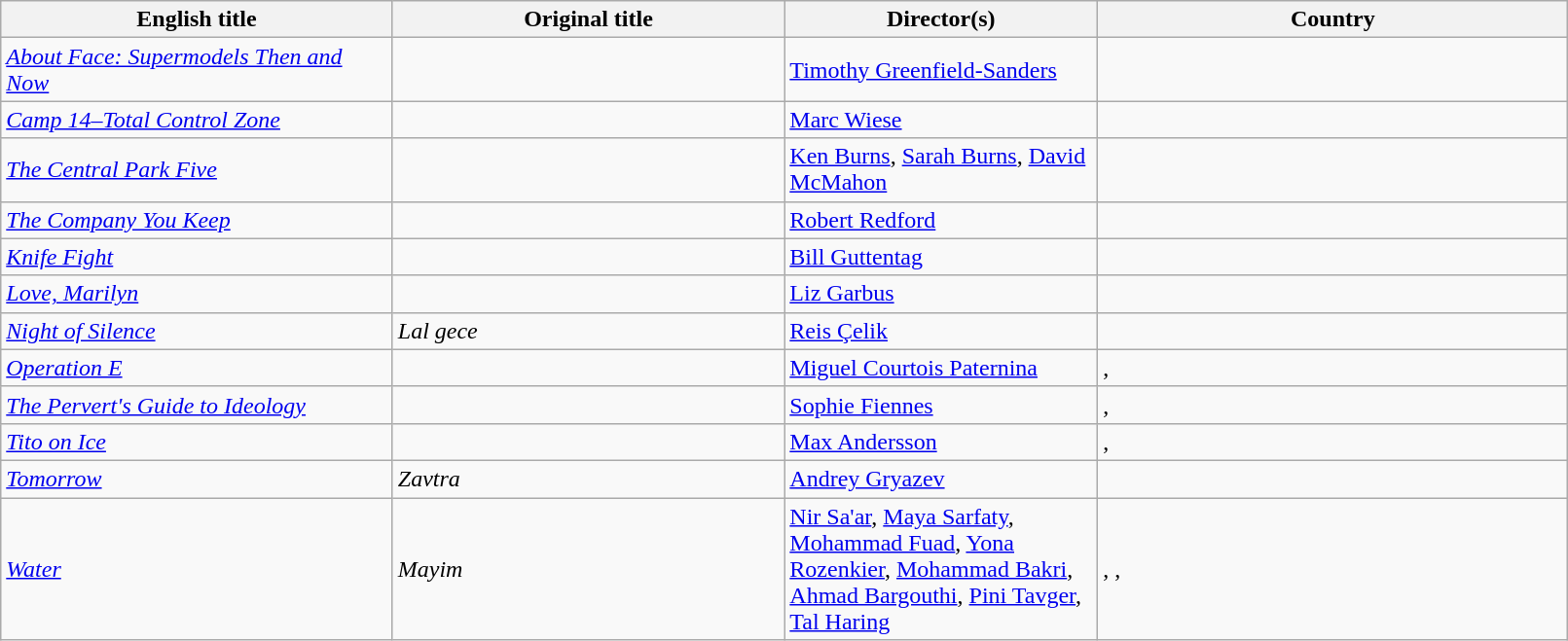<table class="sortable wikitable" width="85%" cellpadding="5">
<tr>
<th width="25%">English title</th>
<th width="25%">Original title</th>
<th width="20%">Director(s)</th>
<th width="30%">Country</th>
</tr>
<tr>
<td><em><a href='#'>About Face: Supermodels Then and Now</a></em></td>
<td></td>
<td><a href='#'>Timothy Greenfield-Sanders</a></td>
<td></td>
</tr>
<tr>
<td><em><a href='#'>Camp 14–Total Control Zone</a></em></td>
<td></td>
<td><a href='#'>Marc Wiese</a></td>
<td></td>
</tr>
<tr>
<td><em><a href='#'>The Central Park Five</a></em></td>
<td></td>
<td><a href='#'>Ken Burns</a>, <a href='#'>Sarah Burns</a>, <a href='#'>David McMahon</a></td>
<td></td>
</tr>
<tr>
<td><em><a href='#'>The Company You Keep</a></em></td>
<td></td>
<td><a href='#'>Robert Redford</a></td>
<td></td>
</tr>
<tr>
<td><em><a href='#'>Knife Fight</a></em></td>
<td></td>
<td><a href='#'>Bill Guttentag</a></td>
<td></td>
</tr>
<tr>
<td><em><a href='#'>Love, Marilyn</a></em></td>
<td></td>
<td><a href='#'>Liz Garbus</a></td>
<td></td>
</tr>
<tr>
<td><em><a href='#'>Night of Silence</a></em></td>
<td><em>Lal gece</em></td>
<td><a href='#'>Reis Çelik</a></td>
<td></td>
</tr>
<tr>
<td><em><a href='#'>Operation E</a></em></td>
<td></td>
<td><a href='#'>Miguel Courtois Paternina</a></td>
<td>, </td>
</tr>
<tr>
<td><em><a href='#'>The Pervert's Guide to Ideology</a></em></td>
<td></td>
<td><a href='#'>Sophie Fiennes</a></td>
<td>, </td>
</tr>
<tr>
<td><em><a href='#'>Tito on Ice</a></em></td>
<td></td>
<td><a href='#'>Max Andersson</a></td>
<td>, </td>
</tr>
<tr>
<td><em><a href='#'>Tomorrow</a></em></td>
<td><em>Zavtra</em></td>
<td><a href='#'>Andrey Gryazev</a></td>
<td></td>
</tr>
<tr>
<td><em><a href='#'>Water</a></em></td>
<td><em>Mayim</em></td>
<td><a href='#'>Nir Sa'ar</a>, <a href='#'>Maya Sarfaty</a>, <a href='#'>Mohammad Fuad</a>, <a href='#'>Yona Rozenkier</a>, <a href='#'>Mohammad Bakri</a>, <a href='#'>Ahmad Bargouthi</a>, <a href='#'>Pini Tavger</a>, <a href='#'>Tal Haring</a></td>
<td>, , </td>
</tr>
</table>
